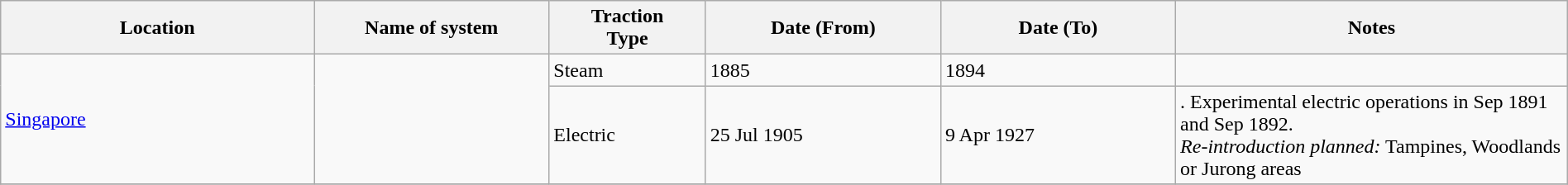<table class="wikitable" width=100%>
<tr>
<th width=20%>Location</th>
<th width=15%>Name of system</th>
<th width=10%>Traction<br>Type</th>
<th width=15%>Date (From)</th>
<th width=15%>Date (To)</th>
<th width=25%>Notes</th>
</tr>
<tr>
<td rowspan="2"><a href='#'>Singapore</a></td>
<td rowspan="2"> </td>
<td>Steam</td>
<td>1885</td>
<td>1894</td>
<td> </td>
</tr>
<tr>
<td>Electric</td>
<td>25 Jul 1905</td>
<td>9 Apr 1927</td>
<td>. Experimental electric operations in Sep 1891 and Sep 1892.<br><em>Re-introduction planned:</em> Tampines, Woodlands or Jurong areas</td>
</tr>
<tr>
</tr>
</table>
